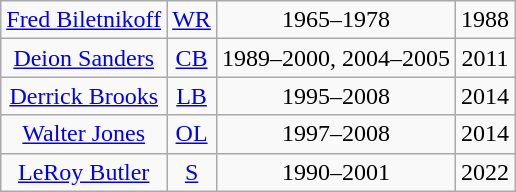<table class="wikitable" style="text-align:center">
<tr>
<td><a href='#'>Fred Biletnikoff</a></td>
<td><a href='#'>WR</a></td>
<td>1965–1978</td>
<td>1988</td>
</tr>
<tr>
<td><a href='#'>Deion Sanders</a></td>
<td><a href='#'>CB</a></td>
<td>1989–2000, 2004–2005</td>
<td>2011</td>
</tr>
<tr>
<td><a href='#'>Derrick Brooks</a></td>
<td><a href='#'>LB</a></td>
<td>1995–2008</td>
<td>2014</td>
</tr>
<tr>
<td><a href='#'>Walter Jones</a></td>
<td><a href='#'>OL</a></td>
<td>1997–2008</td>
<td>2014</td>
</tr>
<tr>
<td><a href='#'>LeRoy Butler</a></td>
<td><a href='#'>S</a></td>
<td>1990–2001</td>
<td>2022</td>
</tr>
</table>
